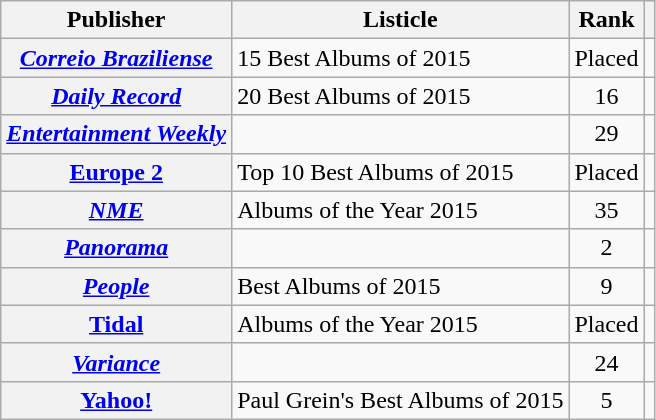<table class="wikitable plainrowheaders sortable" style="text-align:center">
<tr>
<th scope="col">Publisher</th>
<th scope="col">Listicle</th>
<th scope="col">Rank</th>
<th scope="col" class="unsortable"></th>
</tr>
<tr>
<th scope="row"><em><a href='#'>Correio Braziliense</a></em></th>
<td style="text-align: left;">15 Best Albums of 2015</td>
<td>Placed</td>
<td></td>
</tr>
<tr>
<th scope="row"><em><a href='#'>Daily Record</a></em></th>
<td style="text-align: left;">20 Best Albums of 2015</td>
<td>16</td>
<td></td>
</tr>
<tr>
<th scope="row"><em><a href='#'>Entertainment Weekly</a></em></th>
<td style="text-align: left;"></td>
<td>29</td>
<td></td>
</tr>
<tr>
<th scope="row"><a href='#'>Europe 2</a></th>
<td style="text-align: left;">Top 10 Best Albums of 2015</td>
<td>Placed</td>
<td></td>
</tr>
<tr>
<th scope="row"><em><a href='#'>NME</a></em></th>
<td style="text-align: left;">Albums of the Year 2015</td>
<td>35</td>
<td></td>
</tr>
<tr>
<th scope="row"><em><a href='#'>Panorama</a></em></th>
<td style="text-align: left;"></td>
<td>2</td>
<td></td>
</tr>
<tr>
<th scope="row"><em><a href='#'>People</a></em></th>
<td style="text-align: left;">Best Albums of 2015</td>
<td>9</td>
<td></td>
</tr>
<tr>
<th scope="row"><a href='#'>Tidal</a></th>
<td style="text-align: left;">Albums of the Year 2015</td>
<td>Placed</td>
<td></td>
</tr>
<tr>
<th scope="row"><em><a href='#'>Variance</a></em></th>
<td style="text-align: left;"></td>
<td>24</td>
<td></td>
</tr>
<tr>
<th scope="row"><a href='#'>Yahoo!</a></th>
<td style="text-align: left;">Paul Grein's Best Albums of 2015</td>
<td>5</td>
<td></td>
</tr>
</table>
